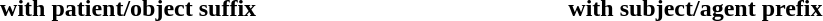<table style="width:60%; height:100px">
<tr>
<th>with patient/object suffix</th>
<th>with subject/agent prefix</th>
</tr>
<tr>
<td></td>
<td></td>
</tr>
</table>
